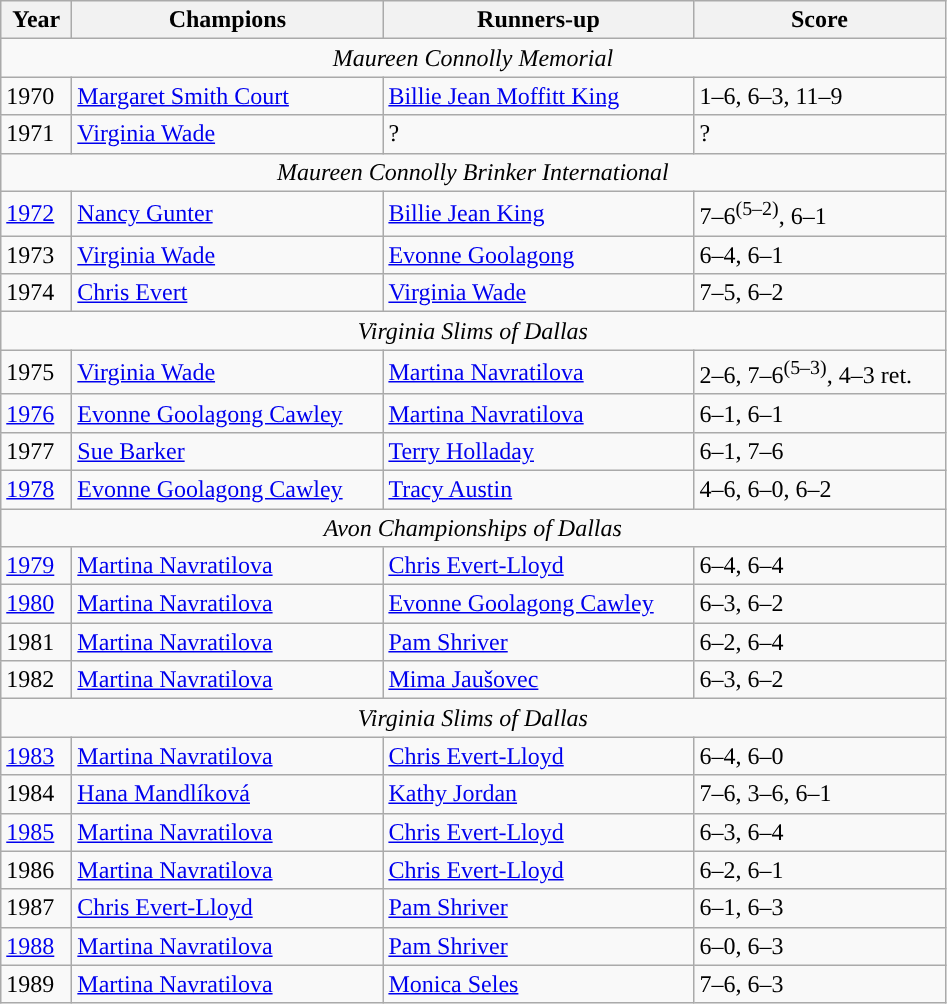<table class=wikitable>
<tr>
<th style="width:40px">Year</th>
<th style="width:200px">Champions</th>
<th style="width:200px">Runners-up</th>
<th style="width:160px" class="unsortable">Score</th>
</tr>
<tr>
<td colspan="4" style="text-align:center;"><em>Maureen Connolly Memorial</em></td>
</tr>
<tr>
<td>1970</td>
<td> <a href='#'>Margaret Smith Court</a></td>
<td> <a href='#'>Billie Jean Moffitt King</a></td>
<td>1–6, 6–3, 11–9</td>
</tr>
<tr>
<td>1971</td>
<td> <a href='#'>Virginia Wade</a></td>
<td>?</td>
<td>?</td>
</tr>
<tr>
<td colspan="4" style="text-align:center;"><em>Maureen Connolly Brinker International</em></td>
</tr>
<tr>
<td><a href='#'>1972</a></td>
<td> <a href='#'>Nancy Gunter</a></td>
<td> <a href='#'>Billie Jean King</a></td>
<td>7–6<sup>(5–2)</sup>, 6–1</td>
</tr>
<tr>
<td>1973</td>
<td> <a href='#'>Virginia Wade</a></td>
<td> <a href='#'>Evonne Goolagong</a></td>
<td>6–4, 6–1</td>
</tr>
<tr>
<td>1974</td>
<td> <a href='#'>Chris Evert</a></td>
<td> <a href='#'>Virginia Wade</a></td>
<td>7–5, 6–2</td>
</tr>
<tr>
<td colspan="4" style="text-align:center;"><em>Virginia Slims of Dallas</em></td>
</tr>
<tr>
<td>1975</td>
<td> <a href='#'>Virginia Wade</a></td>
<td> <a href='#'>Martina Navratilova</a></td>
<td>2–6, 7–6<sup>(5–3)</sup>, 4–3 ret.</td>
</tr>
<tr>
<td><a href='#'>1976</a></td>
<td> <a href='#'>Evonne Goolagong Cawley</a></td>
<td> <a href='#'>Martina Navratilova</a></td>
<td>6–1, 6–1</td>
</tr>
<tr>
<td>1977</td>
<td> <a href='#'>Sue Barker</a></td>
<td> <a href='#'>Terry Holladay</a></td>
<td>6–1, 7–6</td>
</tr>
<tr>
<td><a href='#'>1978</a></td>
<td> <a href='#'>Evonne Goolagong Cawley</a></td>
<td> <a href='#'>Tracy Austin</a></td>
<td>4–6, 6–0, 6–2</td>
</tr>
<tr>
<td colspan="4" style="text-align:center;"><em>Avon Championships of Dallas</em></td>
</tr>
<tr>
<td><a href='#'>1979</a></td>
<td> <a href='#'>Martina Navratilova</a></td>
<td> <a href='#'>Chris Evert-Lloyd</a></td>
<td>6–4, 6–4</td>
</tr>
<tr>
<td><a href='#'>1980</a></td>
<td> <a href='#'>Martina Navratilova</a></td>
<td> <a href='#'>Evonne Goolagong Cawley</a></td>
<td>6–3, 6–2</td>
</tr>
<tr>
<td>1981</td>
<td> <a href='#'>Martina Navratilova</a></td>
<td> <a href='#'>Pam Shriver</a></td>
<td>6–2, 6–4</td>
</tr>
<tr>
<td>1982</td>
<td> <a href='#'>Martina Navratilova</a></td>
<td> <a href='#'>Mima Jaušovec</a></td>
<td>6–3, 6–2</td>
</tr>
<tr>
<td colspan="4" style="text-align:center;"><em>Virginia Slims of Dallas</em></td>
</tr>
<tr>
<td><a href='#'>1983</a></td>
<td> <a href='#'>Martina Navratilova</a></td>
<td> <a href='#'>Chris Evert-Lloyd</a></td>
<td>6–4, 6–0</td>
</tr>
<tr>
<td>1984</td>
<td> <a href='#'>Hana Mandlíková</a></td>
<td> <a href='#'>Kathy Jordan</a></td>
<td>7–6, 3–6, 6–1</td>
</tr>
<tr>
<td><a href='#'>1985</a></td>
<td> <a href='#'>Martina Navratilova</a></td>
<td> <a href='#'>Chris Evert-Lloyd</a></td>
<td>6–3, 6–4</td>
</tr>
<tr>
<td>1986</td>
<td> <a href='#'>Martina Navratilova</a></td>
<td> <a href='#'>Chris Evert-Lloyd</a></td>
<td>6–2, 6–1</td>
</tr>
<tr>
<td>1987</td>
<td> <a href='#'>Chris Evert-Lloyd</a></td>
<td> <a href='#'>Pam Shriver</a></td>
<td>6–1, 6–3</td>
</tr>
<tr>
<td><a href='#'>1988</a></td>
<td> <a href='#'>Martina Navratilova</a></td>
<td> <a href='#'>Pam Shriver</a></td>
<td>6–0, 6–3</td>
</tr>
<tr>
<td>1989</td>
<td> <a href='#'>Martina Navratilova</a></td>
<td> <a href='#'>Monica Seles</a></td>
<td>7–6, 6–3</td>
</tr>
</table>
